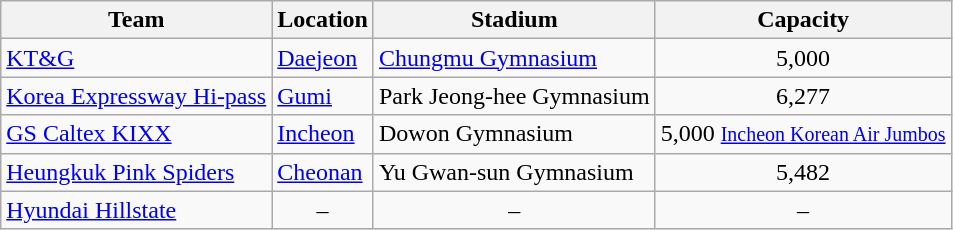<table class="wikitable sortable" style="text-align: left;">
<tr>
<th>Team</th>
<th>Location</th>
<th>Stadium</th>
<th>Capacity</th>
</tr>
<tr>
<td><a href='#'>KT&G</a></td>
<td><a href='#'>Daejeon</a></td>
<td><a href='#'>Chungmu Gymnasium</a></td>
<td align="center">5,000 <small> </small></td>
</tr>
<tr>
<td><a href='#'>Korea Expressway Hi-pass</a></td>
<td><a href='#'>Gumi</a></td>
<td>Park Jeong-hee Gymnasium</td>
<td align="center">6,277</td>
</tr>
<tr>
<td><a href='#'>GS Caltex KIXX</a></td>
<td><a href='#'>Incheon</a></td>
<td>Dowon Gymnasium</td>
<td align="center">5,000 <small> <a href='#'>Incheon Korean Air Jumbos</a> </small></td>
</tr>
<tr>
<td><a href='#'>Heungkuk Pink Spiders</a></td>
<td><a href='#'>Cheonan</a></td>
<td>Yu Gwan-sun Gymnasium</td>
<td align="center">5,482 <small> </small></td>
</tr>
<tr>
<td><a href='#'>Hyundai Hillstate</a></td>
<td align="center">–</td>
<td align="center">–</td>
<td align="center">–</td>
</tr>
</table>
